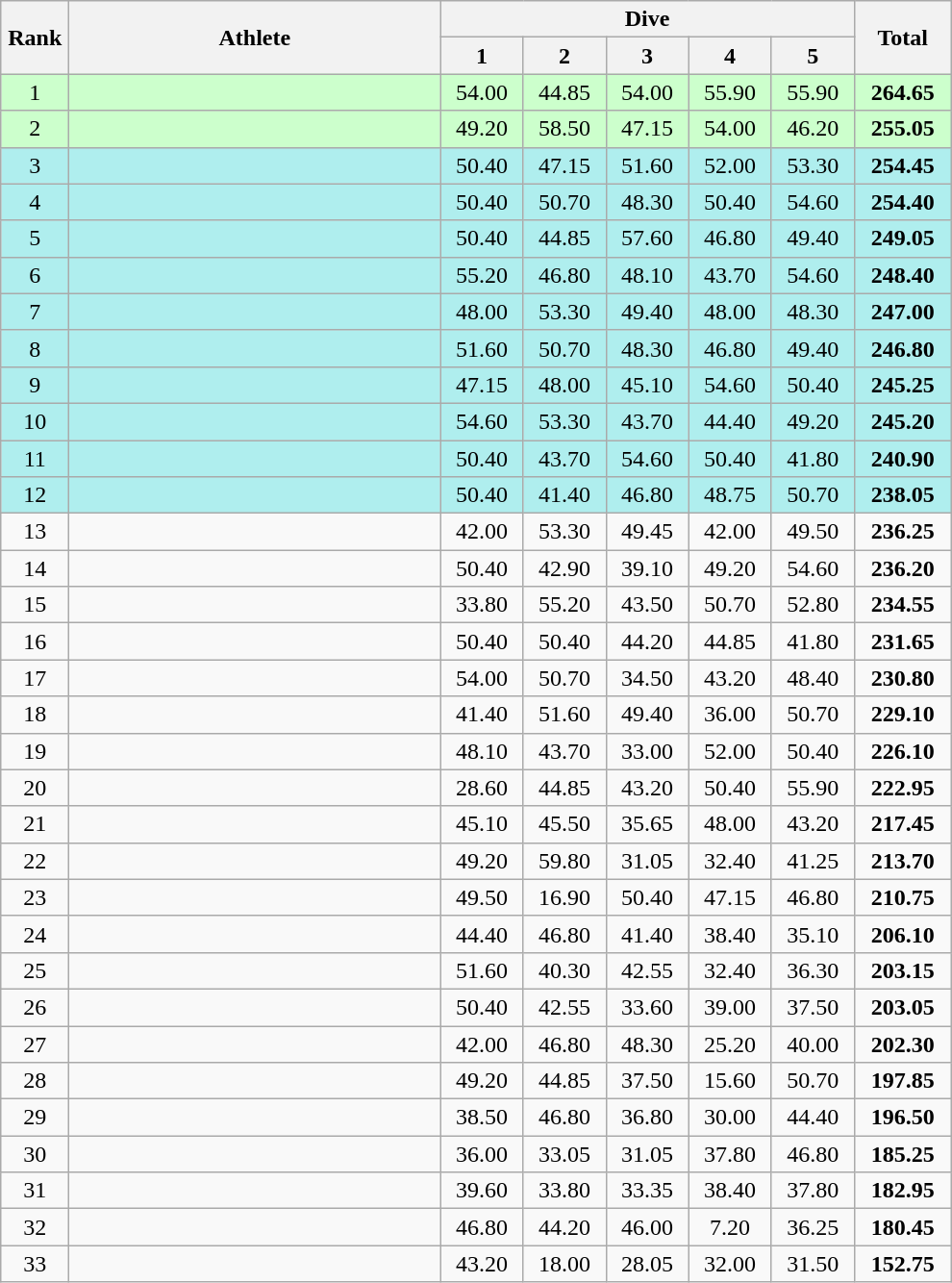<table class="wikitable" style="text-align:center">
<tr>
<th rowspan="2" width="40">Rank</th>
<th rowspan="2" width="250">Athlete</th>
<th colspan="5">Dive</th>
<th rowspan="2" width="60">Total</th>
</tr>
<tr>
<th width="50">1</th>
<th width="50">2</th>
<th width="50">3</th>
<th width="50">4</th>
<th width="50">5</th>
</tr>
<tr bgcolor="ccffcc">
<td>1</td>
<td align="left"></td>
<td>54.00</td>
<td>44.85</td>
<td>54.00</td>
<td>55.90</td>
<td>55.90</td>
<td><strong>264.65</strong></td>
</tr>
<tr bgcolor="ccffcc">
<td>2</td>
<td align="left"></td>
<td>49.20</td>
<td>58.50</td>
<td>47.15</td>
<td>54.00</td>
<td>46.20</td>
<td><strong>255.05</strong></td>
</tr>
<tr bgcolor="#afeeee">
<td>3</td>
<td align="left"></td>
<td>50.40</td>
<td>47.15</td>
<td>51.60</td>
<td>52.00</td>
<td>53.30</td>
<td><strong>254.45</strong></td>
</tr>
<tr bgcolor="#afeeee">
<td>4</td>
<td align="left"></td>
<td>50.40</td>
<td>50.70</td>
<td>48.30</td>
<td>50.40</td>
<td>54.60</td>
<td><strong>254.40</strong></td>
</tr>
<tr bgcolor="#afeeee">
<td>5</td>
<td align="left"></td>
<td>50.40</td>
<td>44.85</td>
<td>57.60</td>
<td>46.80</td>
<td>49.40</td>
<td><strong>249.05</strong></td>
</tr>
<tr bgcolor="#afeeee">
<td>6</td>
<td align="left"></td>
<td>55.20</td>
<td>46.80</td>
<td>48.10</td>
<td>43.70</td>
<td>54.60</td>
<td><strong>248.40</strong></td>
</tr>
<tr bgcolor="#afeeee">
<td>7</td>
<td align="left"></td>
<td>48.00</td>
<td>53.30</td>
<td>49.40</td>
<td>48.00</td>
<td>48.30</td>
<td><strong>247.00</strong></td>
</tr>
<tr bgcolor="#afeeee">
<td>8</td>
<td align="left"></td>
<td>51.60</td>
<td>50.70</td>
<td>48.30</td>
<td>46.80</td>
<td>49.40</td>
<td><strong>246.80</strong></td>
</tr>
<tr bgcolor="#afeeee">
<td>9</td>
<td align="left"></td>
<td>47.15</td>
<td>48.00</td>
<td>45.10</td>
<td>54.60</td>
<td>50.40</td>
<td><strong>245.25</strong></td>
</tr>
<tr bgcolor="#afeeee">
<td>10</td>
<td align="left"></td>
<td>54.60</td>
<td>53.30</td>
<td>43.70</td>
<td>44.40</td>
<td>49.20</td>
<td><strong>245.20</strong></td>
</tr>
<tr bgcolor="#afeeee">
<td>11</td>
<td align="left"></td>
<td>50.40</td>
<td>43.70</td>
<td>54.60</td>
<td>50.40</td>
<td>41.80</td>
<td><strong>240.90</strong></td>
</tr>
<tr bgcolor="#afeeee">
<td>12</td>
<td align="left"></td>
<td>50.40</td>
<td>41.40</td>
<td>46.80</td>
<td>48.75</td>
<td>50.70</td>
<td><strong>238.05</strong></td>
</tr>
<tr>
<td>13</td>
<td align="left"></td>
<td>42.00</td>
<td>53.30</td>
<td>49.45</td>
<td>42.00</td>
<td>49.50</td>
<td><strong>236.25</strong></td>
</tr>
<tr>
<td>14</td>
<td align="left"></td>
<td>50.40</td>
<td>42.90</td>
<td>39.10</td>
<td>49.20</td>
<td>54.60</td>
<td><strong>236.20</strong></td>
</tr>
<tr>
<td>15</td>
<td align="left"></td>
<td>33.80</td>
<td>55.20</td>
<td>43.50</td>
<td>50.70</td>
<td>52.80</td>
<td><strong>234.55</strong></td>
</tr>
<tr>
<td>16</td>
<td align="left"></td>
<td>50.40</td>
<td>50.40</td>
<td>44.20</td>
<td>44.85</td>
<td>41.80</td>
<td><strong>231.65</strong></td>
</tr>
<tr>
<td>17</td>
<td align="left"></td>
<td>54.00</td>
<td>50.70</td>
<td>34.50</td>
<td>43.20</td>
<td>48.40</td>
<td><strong>230.80</strong></td>
</tr>
<tr>
<td>18</td>
<td align="left"></td>
<td>41.40</td>
<td>51.60</td>
<td>49.40</td>
<td>36.00</td>
<td>50.70</td>
<td><strong>229.10</strong></td>
</tr>
<tr>
<td>19</td>
<td align="left"></td>
<td>48.10</td>
<td>43.70</td>
<td>33.00</td>
<td>52.00</td>
<td>50.40</td>
<td><strong>226.10</strong></td>
</tr>
<tr>
<td>20</td>
<td align="left"></td>
<td>28.60</td>
<td>44.85</td>
<td>43.20</td>
<td>50.40</td>
<td>55.90</td>
<td><strong>222.95</strong></td>
</tr>
<tr>
<td>21</td>
<td align="left"></td>
<td>45.10</td>
<td>45.50</td>
<td>35.65</td>
<td>48.00</td>
<td>43.20</td>
<td><strong>217.45</strong></td>
</tr>
<tr>
<td>22</td>
<td align="left"></td>
<td>49.20</td>
<td>59.80</td>
<td>31.05</td>
<td>32.40</td>
<td>41.25</td>
<td><strong>213.70</strong></td>
</tr>
<tr>
<td>23</td>
<td align="left"></td>
<td>49.50</td>
<td>16.90</td>
<td>50.40</td>
<td>47.15</td>
<td>46.80</td>
<td><strong>210.75</strong></td>
</tr>
<tr>
<td>24</td>
<td align="left"></td>
<td>44.40</td>
<td>46.80</td>
<td>41.40</td>
<td>38.40</td>
<td>35.10</td>
<td><strong>206.10</strong></td>
</tr>
<tr>
<td>25</td>
<td align="left"></td>
<td>51.60</td>
<td>40.30</td>
<td>42.55</td>
<td>32.40</td>
<td>36.30</td>
<td><strong>203.15</strong></td>
</tr>
<tr>
<td>26</td>
<td align="left"></td>
<td>50.40</td>
<td>42.55</td>
<td>33.60</td>
<td>39.00</td>
<td>37.50</td>
<td><strong>203.05</strong></td>
</tr>
<tr>
<td>27</td>
<td align="left"></td>
<td>42.00</td>
<td>46.80</td>
<td>48.30</td>
<td>25.20</td>
<td>40.00</td>
<td><strong>202.30</strong></td>
</tr>
<tr>
<td>28</td>
<td align="left"></td>
<td>49.20</td>
<td>44.85</td>
<td>37.50</td>
<td>15.60</td>
<td>50.70</td>
<td><strong>197.85</strong></td>
</tr>
<tr>
<td>29</td>
<td align="left"></td>
<td>38.50</td>
<td>46.80</td>
<td>36.80</td>
<td>30.00</td>
<td>44.40</td>
<td><strong>196.50</strong></td>
</tr>
<tr>
<td>30</td>
<td align="left"></td>
<td>36.00</td>
<td>33.05</td>
<td>31.05</td>
<td>37.80</td>
<td>46.80</td>
<td><strong>185.25</strong></td>
</tr>
<tr>
<td>31</td>
<td align="left"></td>
<td>39.60</td>
<td>33.80</td>
<td>33.35</td>
<td>38.40</td>
<td>37.80</td>
<td><strong>182.95</strong></td>
</tr>
<tr>
<td>32</td>
<td align="left"></td>
<td>46.80</td>
<td>44.20</td>
<td>46.00</td>
<td>7.20</td>
<td>36.25</td>
<td><strong>180.45</strong></td>
</tr>
<tr>
<td>33</td>
<td align="left"></td>
<td>43.20</td>
<td>18.00</td>
<td>28.05</td>
<td>32.00</td>
<td>31.50</td>
<td><strong>152.75</strong></td>
</tr>
</table>
